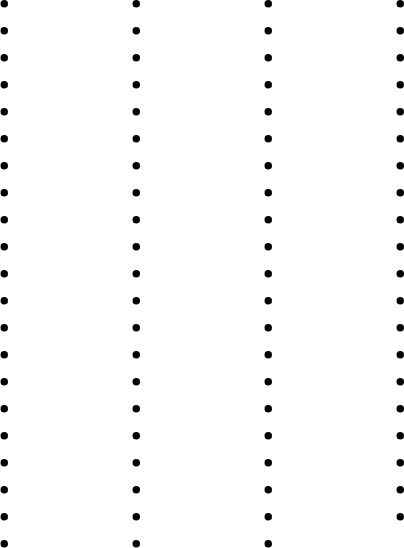<table>
<tr>
<td><br><ul><li></li><li></li><li></li><li></li><li></li><li></li><li></li><li></li><li></li><li></li><li></li><li></li><li></li><li></li><li></li><li></li><li></li><li></li><li></li><li></li><li></li></ul></td>
<td width=40></td>
<td valign=top><br><ul><li></li><li></li><li></li><li></li><li></li><li></li><li></li><li></li><li></li><li></li><li></li><li></li><li></li><li></li><li></li><li></li><li></li><li></li><li></li><li></li><li></li></ul></td>
<td width=40></td>
<td valign=top><br><ul><li></li><li></li><li></li><li></li><li></li><li></li><li></li><li></li><li></li><li></li><li></li><li></li><li></li><li></li><li></li><li></li><li></li><li></li><li></li><li></li><li></li></ul></td>
<td width=40></td>
<td valign=top><br><ul><li></li><li></li><li></li><li></li><li></li><li></li><li></li><li></li><li></li><li></li><li></li><li></li><li></li><li></li><li></li><li></li><li></li><li></li><li></li><li></li></ul></td>
</tr>
</table>
